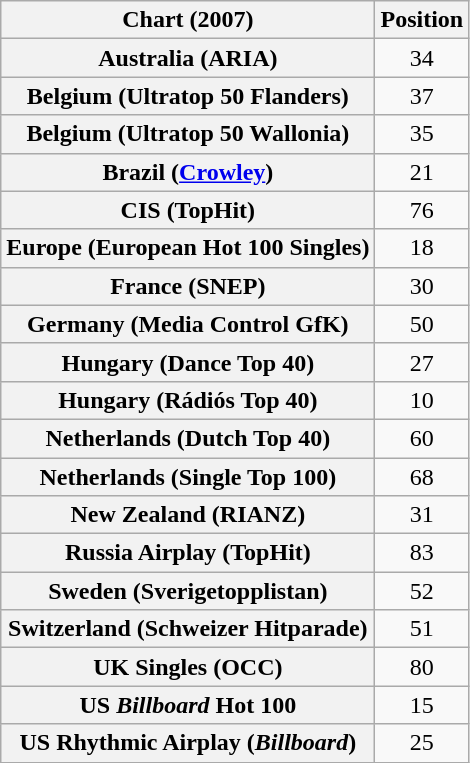<table class="wikitable plainrowheaders sortable">
<tr>
<th>Chart (2007)</th>
<th>Position</th>
</tr>
<tr>
<th scope="row">Australia (ARIA)</th>
<td align="center">34</td>
</tr>
<tr>
<th scope="row">Belgium (Ultratop 50 Flanders)</th>
<td align="center">37</td>
</tr>
<tr>
<th scope="row">Belgium (Ultratop 50 Wallonia)</th>
<td align="center">35</td>
</tr>
<tr>
<th scope="row">Brazil (<a href='#'>Crowley</a>)</th>
<td align="center">21</td>
</tr>
<tr>
<th scope="row">CIS (TopHit)</th>
<td align="center">76</td>
</tr>
<tr>
<th scope="row">Europe (European Hot 100 Singles)</th>
<td align="center">18</td>
</tr>
<tr>
<th scope="row">France (SNEP)</th>
<td align="center">30</td>
</tr>
<tr>
<th scope="row">Germany (Media Control GfK)</th>
<td align="center">50</td>
</tr>
<tr>
<th scope="row">Hungary (Dance Top 40)</th>
<td align="center">27</td>
</tr>
<tr>
<th scope="row">Hungary (Rádiós Top 40)</th>
<td align="center">10</td>
</tr>
<tr>
<th scope="row">Netherlands (Dutch Top 40)</th>
<td align="center">60</td>
</tr>
<tr>
<th scope="row">Netherlands (Single Top 100)</th>
<td align="center">68</td>
</tr>
<tr>
<th scope="row">New Zealand (RIANZ)</th>
<td align="center">31</td>
</tr>
<tr>
<th scope="row">Russia Airplay (TopHit)</th>
<td align="center">83</td>
</tr>
<tr>
<th scope="row">Sweden (Sverigetopplistan)</th>
<td align="center">52</td>
</tr>
<tr>
<th scope="row">Switzerland (Schweizer Hitparade)</th>
<td align="center">51</td>
</tr>
<tr>
<th scope="row">UK Singles (OCC)</th>
<td align="center">80</td>
</tr>
<tr>
<th scope="row">US <em>Billboard</em> Hot 100</th>
<td align="center">15</td>
</tr>
<tr>
<th scope="row">US Rhythmic Airplay (<em>Billboard</em>)</th>
<td align="center">25</td>
</tr>
</table>
